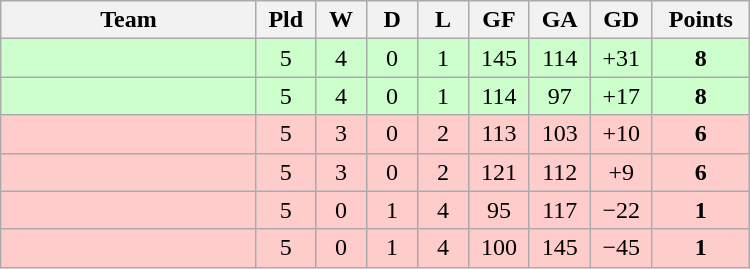<table class=wikitable style="text-align:center" width="500">
<tr>
<th width=25%>Team</th>
<th width=5%>Pld</th>
<th width=5%>W</th>
<th width=5%>D</th>
<th width=5%>L</th>
<th width=5%>GF</th>
<th width=5%>GA</th>
<th width=5%>GD</th>
<th width=8%>Points</th>
</tr>
<tr bgcolor="#ccffcc">
<td align="left"></td>
<td>5</td>
<td>4</td>
<td>0</td>
<td>1</td>
<td>145</td>
<td>114</td>
<td>+31</td>
<td><strong>8</strong></td>
</tr>
<tr bgcolor="#ccffcc">
<td align="left"></td>
<td>5</td>
<td>4</td>
<td>0</td>
<td>1</td>
<td>114</td>
<td>97</td>
<td>+17</td>
<td><strong>8</strong></td>
</tr>
<tr bgcolor="#ffcccc">
<td align="left"></td>
<td>5</td>
<td>3</td>
<td>0</td>
<td>2</td>
<td>113</td>
<td>103</td>
<td>+10</td>
<td><strong>6</strong></td>
</tr>
<tr bgcolor="#ffcccc">
<td align="left"></td>
<td>5</td>
<td>3</td>
<td>0</td>
<td>2</td>
<td>121</td>
<td>112</td>
<td>+9</td>
<td><strong>6</strong></td>
</tr>
<tr bgcolor="ffcccc">
<td align="left"></td>
<td>5</td>
<td>0</td>
<td>1</td>
<td>4</td>
<td>95</td>
<td>117</td>
<td>−22</td>
<td><strong>1</strong></td>
</tr>
<tr bgcolor="ffcccc">
<td align="left"></td>
<td>5</td>
<td>0</td>
<td>1</td>
<td>4</td>
<td>100</td>
<td>145</td>
<td>−45</td>
<td><strong>1</strong></td>
</tr>
</table>
